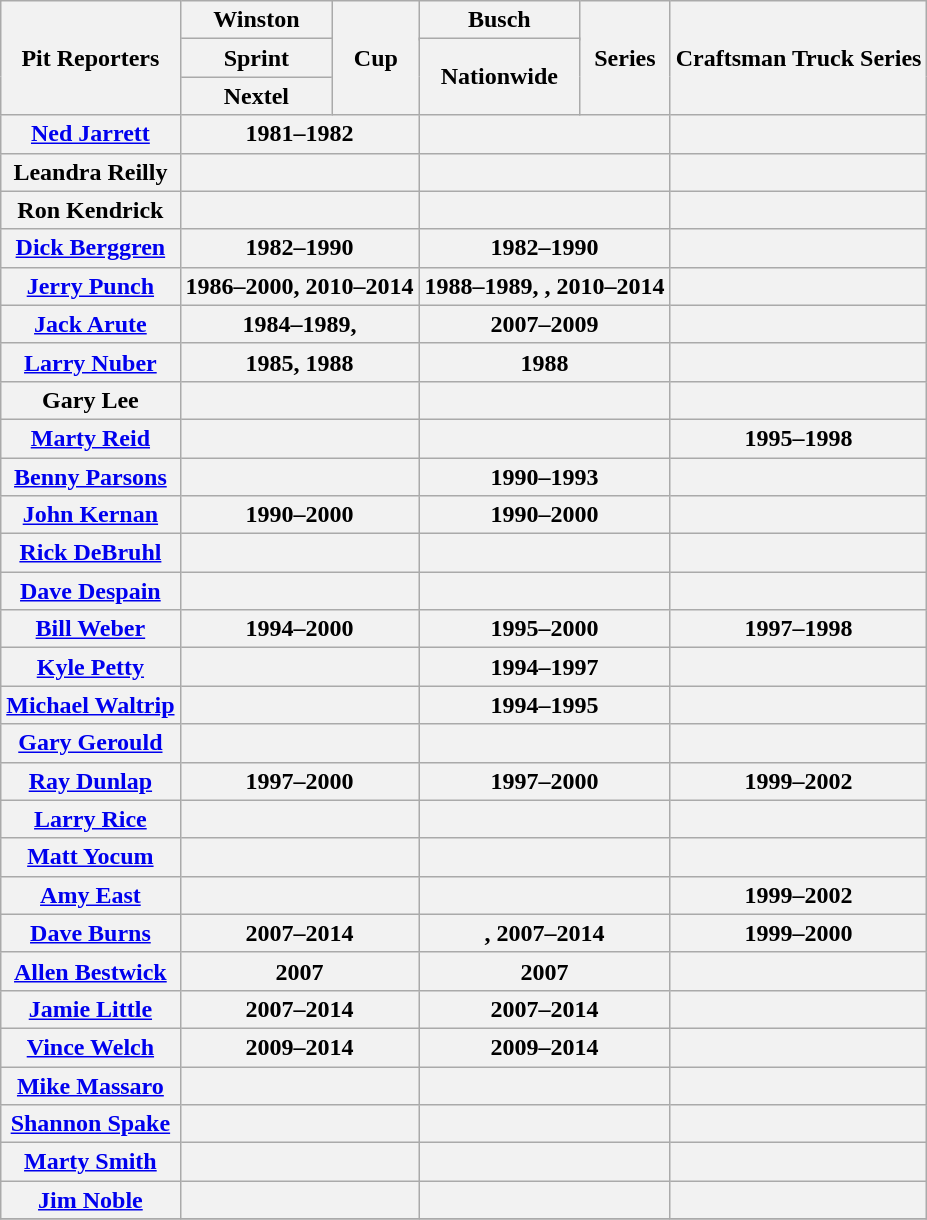<table class="wikitable sortable">
<tr>
<th rowspan=4><strong>Pit Reporters</strong></th>
<th>Winston</th>
<th rowspan=4>Cup</th>
<th rowspan=2>Busch</th>
<th rowspan=4>Series</th>
<th rowspan=4>Craftsman Truck Series</th>
</tr>
<tr>
<th rowspan=2>Sprint</th>
</tr>
<tr>
<th rowspan=2>Nationwide</th>
</tr>
<tr>
<th>Nextel</th>
</tr>
<tr>
<th><a href='#'>Ned Jarrett</a></th>
<th colspan=2>1981–1982</th>
<th colspan=2></th>
<th></th>
</tr>
<tr>
<th>Leandra Reilly</th>
<th colspan=2></th>
<th colspan=2></th>
<th></th>
</tr>
<tr>
<th>Ron Kendrick</th>
<th colspan=2></th>
<th colspan=2></th>
<th></th>
</tr>
<tr>
<th><a href='#'>Dick Berggren</a></th>
<th colspan=2>1982–1990</th>
<th colspan=2>1982–1990</th>
<th></th>
</tr>
<tr>
<th><a href='#'>Jerry Punch</a></th>
<th colspan=2>1986–2000, 2010–2014</th>
<th colspan=2>1988–1989, , 2010–2014</th>
<th></th>
</tr>
<tr>
<th><a href='#'>Jack Arute</a></th>
<th colspan=2>1984–1989, </th>
<th colspan=2>2007–2009</th>
<th></th>
</tr>
<tr>
<th><a href='#'>Larry Nuber</a></th>
<th colspan=2>1985, 1988</th>
<th colspan=2>1988</th>
<th></th>
</tr>
<tr>
<th>Gary Lee</th>
<th colspan=2></th>
<th colspan=2></th>
<th></th>
</tr>
<tr>
<th><a href='#'>Marty Reid</a></th>
<th colspan=2></th>
<th colspan=2></th>
<th>1995–1998</th>
</tr>
<tr>
<th><a href='#'>Benny Parsons</a></th>
<th colspan=2></th>
<th colspan=2>1990–1993</th>
<th></th>
</tr>
<tr>
<th><a href='#'>John Kernan</a></th>
<th colspan=2>1990–2000</th>
<th colspan=2>1990–2000</th>
<th></th>
</tr>
<tr>
<th><a href='#'>Rick DeBruhl</a></th>
<th colspan=2></th>
<th colspan=2></th>
<th></th>
</tr>
<tr>
<th><a href='#'>Dave Despain</a></th>
<th colspan=2></th>
<th colspan=2></th>
<th></th>
</tr>
<tr>
<th><a href='#'>Bill Weber</a></th>
<th colspan=2>1994–2000</th>
<th colspan=2>1995–2000</th>
<th>1997–1998</th>
</tr>
<tr>
<th><a href='#'>Kyle Petty</a></th>
<th colspan=2></th>
<th colspan=2>1994–1997</th>
<th></th>
</tr>
<tr>
<th><a href='#'>Michael Waltrip</a></th>
<th colspan=2></th>
<th colspan=2>1994–1995</th>
<th></th>
</tr>
<tr>
<th><a href='#'>Gary Gerould</a></th>
<th colspan=2></th>
<th colspan=2></th>
<th></th>
</tr>
<tr>
<th><a href='#'>Ray Dunlap</a></th>
<th colspan=2>1997–2000</th>
<th colspan=2>1997–2000</th>
<th>1999–2002</th>
</tr>
<tr>
<th><a href='#'>Larry Rice</a></th>
<th colspan=2></th>
<th colspan=2></th>
<th></th>
</tr>
<tr>
<th><a href='#'>Matt Yocum</a></th>
<th colspan=2></th>
<th colspan=2></th>
<th></th>
</tr>
<tr>
<th><a href='#'>Amy East</a></th>
<th colspan=2></th>
<th colspan=2></th>
<th>1999–2002</th>
</tr>
<tr>
<th><a href='#'>Dave Burns</a></th>
<th colspan=2>2007–2014</th>
<th colspan=2>, 2007–2014</th>
<th>1999–2000</th>
</tr>
<tr>
<th><a href='#'>Allen Bestwick</a></th>
<th colspan=2>2007</th>
<th colspan=2>2007</th>
<th></th>
</tr>
<tr>
<th><a href='#'>Jamie Little</a></th>
<th colspan=2>2007–2014</th>
<th colspan=2>2007–2014</th>
<th></th>
</tr>
<tr>
<th><a href='#'>Vince Welch</a></th>
<th colspan=2>2009–2014</th>
<th colspan=2>2009–2014</th>
<th></th>
</tr>
<tr>
<th><a href='#'>Mike Massaro</a></th>
<th colspan=2></th>
<th colspan=2></th>
<th></th>
</tr>
<tr>
<th><a href='#'>Shannon Spake</a></th>
<th colspan=2></th>
<th colspan=2></th>
<th></th>
</tr>
<tr>
<th><a href='#'>Marty Smith</a></th>
<th colspan=2></th>
<th colspan=2></th>
<th></th>
</tr>
<tr>
<th><a href='#'>Jim Noble</a></th>
<th colspan=2></th>
<th colspan=2></th>
<th></th>
</tr>
<tr>
</tr>
</table>
